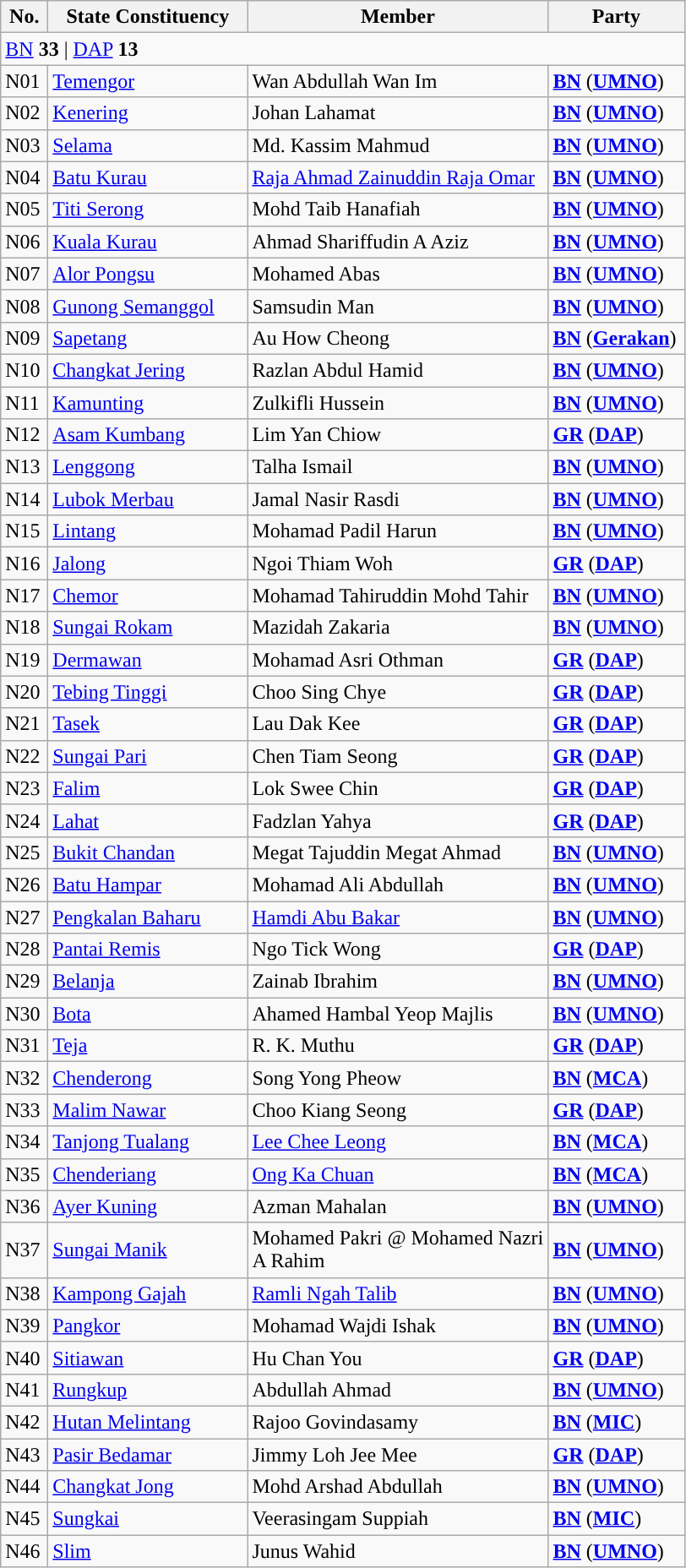<table class="wikitable sortable">
<tr>
<th style="width:30px;">No.</th>
<th style="width:150px;">State Constituency</th>
<th style="width:230px;">Member</th>
<th style="width:100px;">Party</th>
</tr>
<tr>
<td colspan="4"><a href='#'>BN</a> <strong>33</strong> | <a href='#'>DAP</a> <strong>13</strong></td>
</tr>
<tr>
<td>N01</td>
<td><a href='#'>Temengor</a></td>
<td>Wan Abdullah Wan Im</td>
<td><strong><a href='#'>BN</a></strong> (<strong><a href='#'>UMNO</a></strong>)</td>
</tr>
<tr>
<td>N02</td>
<td><a href='#'>Kenering</a></td>
<td>Johan Lahamat</td>
<td><strong><a href='#'>BN</a></strong> (<strong><a href='#'>UMNO</a></strong>)</td>
</tr>
<tr>
<td>N03</td>
<td><a href='#'>Selama</a></td>
<td>Md. Kassim Mahmud</td>
<td><strong><a href='#'>BN</a></strong> (<strong><a href='#'>UMNO</a></strong>)</td>
</tr>
<tr>
<td>N04</td>
<td><a href='#'>Batu Kurau</a></td>
<td><a href='#'>Raja Ahmad Zainuddin Raja Omar</a></td>
<td><strong><a href='#'>BN</a></strong> (<strong><a href='#'>UMNO</a></strong>)</td>
</tr>
<tr>
<td>N05</td>
<td><a href='#'>Titi Serong</a></td>
<td>Mohd Taib Hanafiah</td>
<td><strong><a href='#'>BN</a></strong> (<strong><a href='#'>UMNO</a></strong>)</td>
</tr>
<tr>
<td>N06</td>
<td><a href='#'>Kuala Kurau</a></td>
<td>Ahmad Shariffudin A Aziz</td>
<td><strong><a href='#'>BN</a></strong> (<strong><a href='#'>UMNO</a></strong>)</td>
</tr>
<tr>
<td>N07</td>
<td><a href='#'>Alor Pongsu</a></td>
<td>Mohamed Abas</td>
<td><strong><a href='#'>BN</a></strong> (<strong><a href='#'>UMNO</a></strong>)</td>
</tr>
<tr>
<td>N08</td>
<td><a href='#'>Gunong Semanggol</a></td>
<td>Samsudin Man</td>
<td><strong><a href='#'>BN</a></strong> (<strong><a href='#'>UMNO</a></strong>)</td>
</tr>
<tr>
<td>N09</td>
<td><a href='#'>Sapetang</a></td>
<td>Au How Cheong</td>
<td><strong><a href='#'>BN</a></strong> (<strong><a href='#'>Gerakan</a></strong>)</td>
</tr>
<tr>
<td>N10</td>
<td><a href='#'>Changkat Jering</a></td>
<td>Razlan Abdul Hamid</td>
<td><strong><a href='#'>BN</a></strong> (<strong><a href='#'>UMNO</a></strong>)</td>
</tr>
<tr>
<td>N11</td>
<td><a href='#'>Kamunting</a></td>
<td>Zulkifli Hussein</td>
<td><strong><a href='#'>BN</a></strong> (<strong><a href='#'>UMNO</a></strong>)</td>
</tr>
<tr>
<td>N12</td>
<td><a href='#'>Asam Kumbang</a></td>
<td>Lim Yan Chiow</td>
<td><strong><a href='#'>GR</a></strong> (<strong><a href='#'>DAP</a></strong>)</td>
</tr>
<tr>
<td>N13</td>
<td><a href='#'>Lenggong</a></td>
<td>Talha Ismail</td>
<td><strong><a href='#'>BN</a></strong> (<strong><a href='#'>UMNO</a></strong>)</td>
</tr>
<tr>
<td>N14</td>
<td><a href='#'>Lubok Merbau</a></td>
<td>Jamal Nasir Rasdi</td>
<td><strong><a href='#'>BN</a></strong> (<strong><a href='#'>UMNO</a></strong>)</td>
</tr>
<tr>
<td>N15</td>
<td><a href='#'>Lintang</a></td>
<td>Mohamad Padil Harun</td>
<td><strong><a href='#'>BN</a></strong> (<strong><a href='#'>UMNO</a></strong>)</td>
</tr>
<tr>
<td>N16</td>
<td><a href='#'>Jalong</a></td>
<td>Ngoi Thiam Woh</td>
<td><strong><a href='#'>GR</a></strong> (<strong><a href='#'>DAP</a></strong>)</td>
</tr>
<tr>
<td>N17</td>
<td><a href='#'>Chemor</a></td>
<td>Mohamad Tahiruddin Mohd Tahir</td>
<td><strong><a href='#'>BN</a></strong> (<strong><a href='#'>UMNO</a></strong>)</td>
</tr>
<tr>
<td>N18</td>
<td><a href='#'>Sungai Rokam</a></td>
<td>Mazidah Zakaria</td>
<td><strong><a href='#'>BN</a></strong> (<strong><a href='#'>UMNO</a></strong>)</td>
</tr>
<tr>
<td>N19</td>
<td><a href='#'>Dermawan</a></td>
<td>Mohamad Asri Othman</td>
<td><strong><a href='#'>GR</a></strong> (<strong><a href='#'>DAP</a></strong>)</td>
</tr>
<tr>
<td>N20</td>
<td><a href='#'>Tebing Tinggi</a></td>
<td>Choo Sing Chye</td>
<td><strong><a href='#'>GR</a></strong> (<strong><a href='#'>DAP</a></strong>)</td>
</tr>
<tr>
<td>N21</td>
<td><a href='#'>Tasek</a></td>
<td>Lau Dak Kee</td>
<td><strong><a href='#'>GR</a></strong> (<strong><a href='#'>DAP</a></strong>)</td>
</tr>
<tr>
<td>N22</td>
<td><a href='#'>Sungai Pari</a></td>
<td>Chen Tiam Seong</td>
<td><strong><a href='#'>GR</a></strong> (<strong><a href='#'>DAP</a></strong>)</td>
</tr>
<tr>
<td>N23</td>
<td><a href='#'>Falim</a></td>
<td>Lok Swee Chin</td>
<td><strong><a href='#'>GR</a></strong> (<strong><a href='#'>DAP</a></strong>)</td>
</tr>
<tr>
<td>N24</td>
<td><a href='#'>Lahat</a></td>
<td>Fadzlan Yahya</td>
<td><strong><a href='#'>GR</a></strong> (<strong><a href='#'>DAP</a></strong>)</td>
</tr>
<tr>
<td>N25</td>
<td><a href='#'>Bukit Chandan</a></td>
<td>Megat Tajuddin Megat Ahmad</td>
<td><strong><a href='#'>BN</a></strong> (<strong><a href='#'>UMNO</a></strong>)</td>
</tr>
<tr>
<td>N26</td>
<td><a href='#'>Batu Hampar</a></td>
<td>Mohamad Ali Abdullah</td>
<td><strong><a href='#'>BN</a></strong> (<strong><a href='#'>UMNO</a></strong>)</td>
</tr>
<tr>
<td>N27</td>
<td><a href='#'>Pengkalan Baharu</a></td>
<td><a href='#'>Hamdi Abu Bakar</a></td>
<td><strong><a href='#'>BN</a></strong> (<strong><a href='#'>UMNO</a></strong>)</td>
</tr>
<tr>
<td>N28</td>
<td><a href='#'>Pantai Remis</a></td>
<td>Ngo Tick Wong</td>
<td><strong><a href='#'>GR</a></strong> (<strong><a href='#'>DAP</a></strong>)</td>
</tr>
<tr>
<td>N29</td>
<td><a href='#'>Belanja</a></td>
<td>Zainab Ibrahim</td>
<td><strong><a href='#'>BN</a></strong> (<strong><a href='#'>UMNO</a></strong>)</td>
</tr>
<tr>
<td>N30</td>
<td><a href='#'>Bota</a></td>
<td>Ahamed Hambal Yeop Majlis</td>
<td><strong><a href='#'>BN</a></strong> (<strong><a href='#'>UMNO</a></strong>)</td>
</tr>
<tr>
<td>N31</td>
<td><a href='#'>Teja</a></td>
<td>R. K. Muthu</td>
<td><strong><a href='#'>GR</a></strong> (<strong><a href='#'>DAP</a></strong>)</td>
</tr>
<tr>
<td>N32</td>
<td><a href='#'>Chenderong</a></td>
<td>Song Yong Pheow</td>
<td><strong><a href='#'>BN</a></strong> (<strong><a href='#'>MCA</a></strong>)</td>
</tr>
<tr>
<td>N33</td>
<td><a href='#'>Malim Nawar</a></td>
<td>Choo Kiang Seong</td>
<td><strong><a href='#'>GR</a></strong> (<strong><a href='#'>DAP</a></strong>)</td>
</tr>
<tr>
<td>N34</td>
<td><a href='#'>Tanjong Tualang</a></td>
<td><a href='#'>Lee Chee Leong</a></td>
<td><strong><a href='#'>BN</a></strong> (<strong><a href='#'>MCA</a></strong>)</td>
</tr>
<tr>
<td>N35</td>
<td><a href='#'>Chenderiang</a></td>
<td><a href='#'>Ong Ka Chuan</a></td>
<td><strong><a href='#'>BN</a></strong> (<strong><a href='#'>MCA</a></strong>)</td>
</tr>
<tr>
<td>N36</td>
<td><a href='#'>Ayer Kuning</a></td>
<td>Azman Mahalan</td>
<td><strong><a href='#'>BN</a></strong> (<strong><a href='#'>UMNO</a></strong>)</td>
</tr>
<tr>
<td>N37</td>
<td><a href='#'>Sungai Manik</a></td>
<td>Mohamed Pakri @ Mohamed Nazri A Rahim</td>
<td><strong><a href='#'>BN</a></strong> (<strong><a href='#'>UMNO</a></strong>)</td>
</tr>
<tr>
<td>N38</td>
<td><a href='#'>Kampong Gajah</a></td>
<td><a href='#'>Ramli Ngah Talib</a></td>
<td><strong><a href='#'>BN</a></strong> (<strong><a href='#'>UMNO</a></strong>)</td>
</tr>
<tr>
<td>N39</td>
<td><a href='#'>Pangkor</a></td>
<td>Mohamad Wajdi Ishak</td>
<td><strong><a href='#'>BN</a></strong> (<strong><a href='#'>UMNO</a></strong>)</td>
</tr>
<tr>
<td>N40</td>
<td><a href='#'>Sitiawan</a></td>
<td>Hu Chan You</td>
<td><strong><a href='#'>GR</a></strong> (<strong><a href='#'>DAP</a></strong>)</td>
</tr>
<tr>
<td>N41</td>
<td><a href='#'>Rungkup</a></td>
<td>Abdullah Ahmad</td>
<td><strong><a href='#'>BN</a></strong> (<strong><a href='#'>UMNO</a></strong>)</td>
</tr>
<tr>
<td>N42</td>
<td><a href='#'>Hutan Melintang</a></td>
<td>Rajoo Govindasamy</td>
<td><strong><a href='#'>BN</a></strong> (<strong><a href='#'>MIC</a></strong>)</td>
</tr>
<tr>
<td>N43</td>
<td><a href='#'>Pasir Bedamar</a></td>
<td>Jimmy Loh Jee Mee</td>
<td><strong><a href='#'>GR</a></strong> (<strong><a href='#'>DAP</a></strong>)</td>
</tr>
<tr>
<td>N44</td>
<td><a href='#'>Changkat Jong</a></td>
<td>Mohd Arshad Abdullah</td>
<td><strong><a href='#'>BN</a></strong> (<strong><a href='#'>UMNO</a></strong>)</td>
</tr>
<tr>
<td>N45</td>
<td><a href='#'>Sungkai</a></td>
<td>Veerasingam Suppiah</td>
<td><strong><a href='#'>BN</a></strong> (<strong><a href='#'>MIC</a></strong>)</td>
</tr>
<tr>
<td>N46</td>
<td><a href='#'>Slim</a></td>
<td>Junus Wahid</td>
<td><strong><a href='#'>BN</a></strong> (<strong><a href='#'>UMNO</a></strong>)</td>
</tr>
</table>
